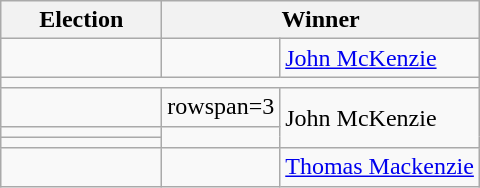<table class=wikitable>
<tr>
<th width=100>Election</th>
<th width=175 colspan=2>Winner</th>
</tr>
<tr>
<td></td>
<td></td>
<td><a href='#'>John McKenzie</a></td>
</tr>
<tr>
<td colspan=3 align=center></td>
</tr>
<tr>
<td></td>
<td>rowspan=3 </td>
<td rowspan=3>John McKenzie</td>
</tr>
<tr>
<td></td>
</tr>
<tr>
<td></td>
</tr>
<tr>
<td></td>
<td></td>
<td><a href='#'>Thomas Mackenzie</a></td>
</tr>
</table>
